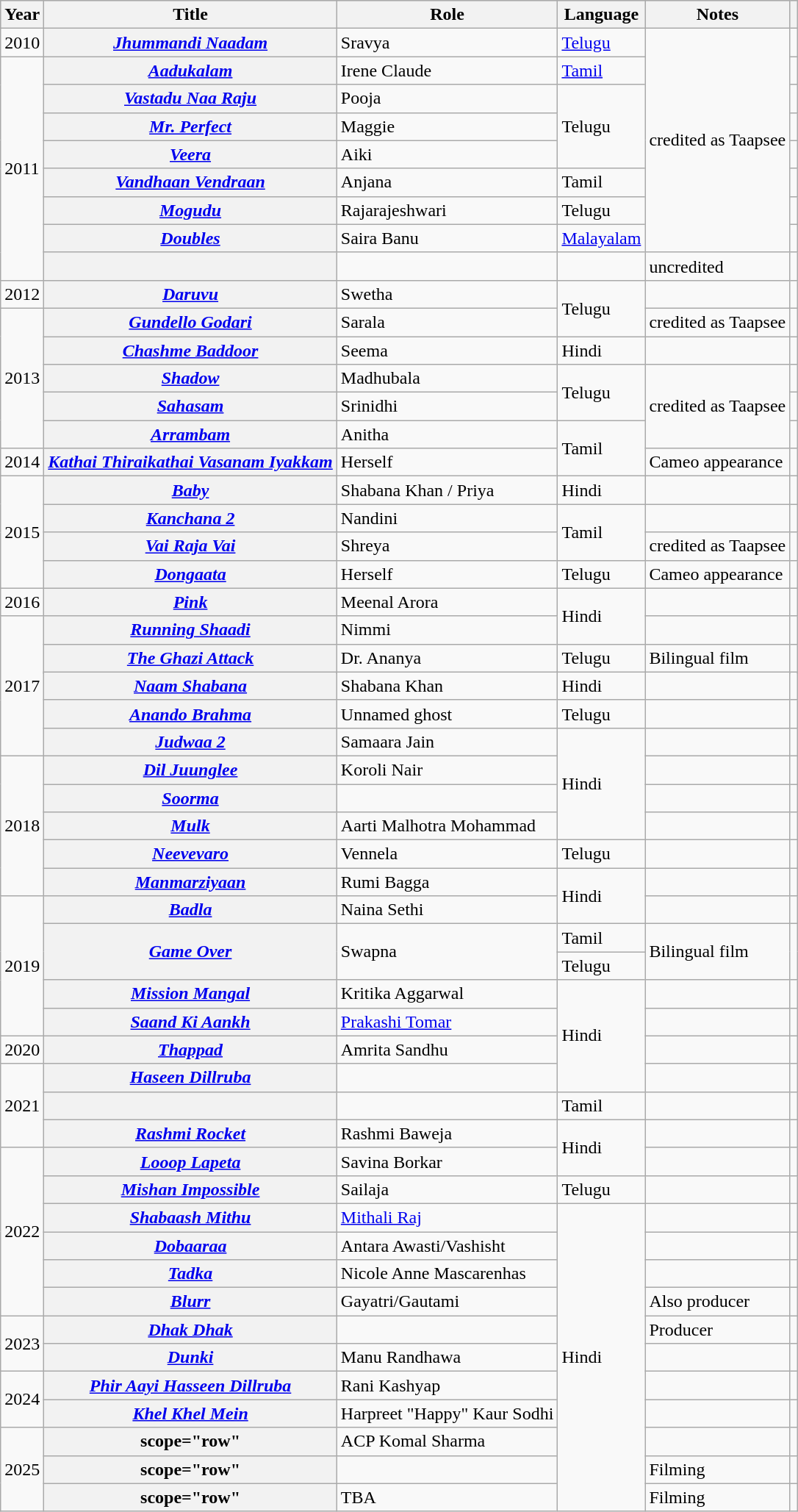<table class="wikitable plainrowheaders sortable">
<tr style="background:#ccc; text-align:center;">
<th scope="col">Year</th>
<th scope="col">Title</th>
<th scope="col">Role</th>
<th scope="col">Language</th>
<th class="unsortable" scope="col">Notes</th>
<th class="unsortable" scope="col"></th>
</tr>
<tr>
<td>2010</td>
<th scope="row"><em><a href='#'>Jhummandi Naadam</a></em></th>
<td>Sravya</td>
<td><a href='#'>Telugu</a></td>
<td rowspan=8>credited as Taapsee</td>
<td style="text-align:center;"></td>
</tr>
<tr>
<td rowspan="8">2011</td>
<th scope="row"><em><a href='#'>Aadukalam</a></em></th>
<td>Irene Claude</td>
<td><a href='#'>Tamil</a></td>
<td style="text-align:center;"></td>
</tr>
<tr>
<th scope="row"><em><a href='#'>Vastadu Naa Raju</a></em></th>
<td>Pooja</td>
<td rowspan="3">Telugu</td>
<td style="text-align:center;"></td>
</tr>
<tr>
<th scope="row"><em><a href='#'>Mr. Perfect</a></em></th>
<td>Maggie</td>
<td style="text-align:center;"></td>
</tr>
<tr>
<th scope="row"><em><a href='#'>Veera</a></em></th>
<td>Aiki</td>
<td style="text-align:center;"></td>
</tr>
<tr>
<th scope="row"><em><a href='#'>Vandhaan Vendraan</a></em></th>
<td>Anjana</td>
<td>Tamil</td>
<td style="text-align:center;"></td>
</tr>
<tr>
<th scope="row"><em><a href='#'>Mogudu</a></em></th>
<td>Rajarajeshwari</td>
<td>Telugu</td>
<td style="text-align:center;"></td>
</tr>
<tr>
<th scope="row"><em><a href='#'>Doubles</a></em></th>
<td>Saira Banu</td>
<td><a href='#'>Malayalam</a></td>
<td style="text-align:center;"></td>
</tr>
<tr>
<th></th>
<td></td>
<td></td>
<td>uncredited</td>
<td></td>
</tr>
<tr>
<td>2012</td>
<th scope="row"><em><a href='#'>Daruvu</a></em></th>
<td>Swetha</td>
<td rowspan="2">Telugu</td>
<td></td>
<td style="text-align:center;"></td>
</tr>
<tr>
<td rowspan="5">2013</td>
<th scope="row"><em><a href='#'>Gundello Godari</a></em></th>
<td>Sarala</td>
<td>credited as Taapsee</td>
<td style="text-align:center;"></td>
</tr>
<tr>
<th scope="row"><em><a href='#'>Chashme Baddoor</a></em></th>
<td>Seema</td>
<td>Hindi</td>
<td></td>
<td style="text-align:center;"></td>
</tr>
<tr>
<th scope="row"><em><a href='#'>Shadow</a></em></th>
<td>Madhubala</td>
<td rowspan="2">Telugu</td>
<td rowspan=3>credited as Taapsee</td>
<td style="text-align:center;"></td>
</tr>
<tr>
<th scope="row"><em><a href='#'>Sahasam</a></em></th>
<td>Srinidhi</td>
<td style="text-align:center;"></td>
</tr>
<tr>
<th scope="row"><em><a href='#'>Arrambam</a></em></th>
<td>Anitha</td>
<td rowspan="2">Tamil</td>
<td style="text-align:center;"></td>
</tr>
<tr>
<td>2014</td>
<th scope="row"><em><a href='#'>Kathai Thiraikathai Vasanam Iyakkam</a></em></th>
<td>Herself</td>
<td>Cameo appearance</td>
<td style="text-align:center;"></td>
</tr>
<tr>
<td rowspan="4">2015</td>
<th scope="row"><em><a href='#'>Baby</a></em></th>
<td>Shabana Khan / Priya</td>
<td>Hindi</td>
<td></td>
<td style="text-align:center;"></td>
</tr>
<tr>
<th scope="row"><em><a href='#'>Kanchana 2</a></em></th>
<td>Nandini</td>
<td rowspan="2">Tamil</td>
<td></td>
<td style="text-align:center;"></td>
</tr>
<tr>
<th scope="row"><em><a href='#'>Vai Raja Vai</a></em></th>
<td>Shreya</td>
<td>credited as Taapsee</td>
<td></td>
</tr>
<tr>
<th scope="row"><em><a href='#'>Dongaata</a></em></th>
<td>Herself</td>
<td>Telugu</td>
<td>Cameo appearance</td>
<td style="text-align:center;"></td>
</tr>
<tr>
<td rowspan="1">2016</td>
<th scope="row"><em><a href='#'>Pink</a></em></th>
<td>Meenal Arora</td>
<td rowspan="2">Hindi</td>
<td></td>
<td style="text-align:center;"></td>
</tr>
<tr>
<td rowspan="6">2017</td>
<th scope="row"><em><a href='#'>Running Shaadi</a></em></th>
<td>Nimmi</td>
<td></td>
<td style="text-align:center;"></td>
</tr>
<tr>
<th rowspan="2" scope="row"><em><a href='#'>The Ghazi Attack</a></em></th>
<td rowspan="2">Dr. Ananya</td>
<td>Telugu</td>
<td rowspan="2">Bilingual film</td>
<td rowspan="2" style="text-align:center;"></td>
</tr>
<tr>
<td rowspan="2">Hindi</td>
</tr>
<tr>
<th scope="row"><em><a href='#'>Naam Shabana</a></em></th>
<td>Shabana Khan</td>
<td></td>
<td style="text-align:center;"></td>
</tr>
<tr>
<th scope="row"><em><a href='#'>Anando Brahma</a></em></th>
<td>Unnamed ghost</td>
<td>Telugu</td>
<td></td>
<td style="text-align:center;"></td>
</tr>
<tr>
<th scope="row"><em><a href='#'>Judwaa 2</a></em></th>
<td>Samaara Jain</td>
<td rowspan="4">Hindi</td>
<td></td>
<td style="text-align:center;"></td>
</tr>
<tr>
<td rowspan="5">2018</td>
<th scope="row"><em><a href='#'>Dil Juunglee</a></em></th>
<td>Koroli Nair</td>
<td></td>
<td style="text-align:center;"></td>
</tr>
<tr>
<th scope="row"><em><a href='#'>Soorma</a></em></th>
<td></td>
<td></td>
<td style="text-align:center;"></td>
</tr>
<tr>
<th scope="row"><em><a href='#'>Mulk</a></em></th>
<td>Aarti Malhotra Mohammad</td>
<td></td>
<td style="text-align:center;"></td>
</tr>
<tr>
<th scope="row"><em><a href='#'>Neevevaro</a></em></th>
<td>Vennela </td>
<td>Telugu</td>
<td></td>
<td style="text-align:center;"></td>
</tr>
<tr>
<th scope="row"><em><a href='#'>Manmarziyaan</a></em></th>
<td>Rumi Bagga</td>
<td rowspan="2">Hindi</td>
<td></td>
<td style="text-align:center;"></td>
</tr>
<tr>
<td rowspan="5">2019</td>
<th scope="row"><em><a href='#'>Badla</a></em></th>
<td>Naina Sethi</td>
<td></td>
<td style="text-align:center;"></td>
</tr>
<tr>
<th rowspan="2" scope="row"><em><a href='#'>Game Over</a></em></th>
<td rowspan="2">Swapna</td>
<td>Tamil</td>
<td rowspan="2">Bilingual film</td>
<td rowspan="2" style="text-align:center;"></td>
</tr>
<tr>
<td>Telugu</td>
</tr>
<tr>
<th scope="row"><em><a href='#'>Mission Mangal</a></em></th>
<td>Kritika Aggarwal</td>
<td rowspan="4">Hindi</td>
<td></td>
<td style="text-align:center;"></td>
</tr>
<tr>
<th scope="row"><em><a href='#'>Saand Ki Aankh</a></em></th>
<td><a href='#'>Prakashi Tomar</a></td>
<td></td>
<td style="text-align:center;"></td>
</tr>
<tr>
<td>2020</td>
<th scope="row"><em><a href='#'>Thappad</a></em></th>
<td>Amrita Sandhu</td>
<td></td>
<td style="text-align:center;"></td>
</tr>
<tr>
<td rowspan="3">2021</td>
<th scope="row"><em><a href='#'>Haseen Dillruba</a></em></th>
<td></td>
<td></td>
<td style="text-align:center;"></td>
</tr>
<tr>
<th scope="row"></th>
<td></td>
<td>Tamil</td>
<td></td>
<td style="text-align:center;"></td>
</tr>
<tr>
<th scope="row"><em><a href='#'>Rashmi Rocket</a></em></th>
<td>Rashmi Baweja</td>
<td rowspan="2">Hindi</td>
<td></td>
<td style="text-align:center;"></td>
</tr>
<tr>
<td rowspan="6">2022</td>
<th scope="row"><em><a href='#'>Looop Lapeta</a></em></th>
<td>Savina Borkar</td>
<td></td>
<td style="text-align:center;"></td>
</tr>
<tr>
<th scope="row"><em><a href='#'>Mishan Impossible</a></em></th>
<td>Sailaja</td>
<td>Telugu</td>
<td></td>
<td style="text-align:center;"></td>
</tr>
<tr>
<th scope="row"><em><a href='#'>Shabaash Mithu</a></em></th>
<td><a href='#'>Mithali Raj</a></td>
<td rowspan="11">Hindi</td>
<td></td>
<td style="text-align:center;"></td>
</tr>
<tr>
<th scope="row"><em><a href='#'>Dobaaraa</a></em></th>
<td>Antara Awasti/Vashisht</td>
<td></td>
<td style="text-align:center;"></td>
</tr>
<tr>
<th scope="row"><em><a href='#'>Tadka</a></em></th>
<td>Nicole Anne Mascarenhas</td>
<td></td>
<td style="text-align:center;"></td>
</tr>
<tr>
<th scope="row"><em><a href='#'>Blurr</a></em></th>
<td>Gayatri/Gautami</td>
<td>Also producer</td>
<td style="text-align:center;"></td>
</tr>
<tr>
<td rowspan="2">2023</td>
<th scope="row"><em><a href='#'>Dhak Dhak</a></em></th>
<td></td>
<td>Producer</td>
<td style="text-align:center;"></td>
</tr>
<tr>
<th scope="row"><em><a href='#'>Dunki</a></em></th>
<td>Manu Randhawa</td>
<td></td>
<td style="text-align:center;"></td>
</tr>
<tr>
<td rowspan="2">2024</td>
<th scope="row"><em><a href='#'>Phir Aayi Hasseen Dillruba</a></em></th>
<td>Rani Kashyap</td>
<td></td>
<td style="text-align:center;"></td>
</tr>
<tr>
<th scope="row"><em><a href='#'>Khel Khel Mein</a></em></th>
<td>Harpreet "Happy" Kaur Sodhi</td>
<td></td>
<td style="text-align:center;"></td>
</tr>
<tr>
<td rowspan="3">2025</td>
<th>scope="row" </th>
<td>ACP Komal Sharma</td>
<td></td>
<td style="text-align:center;"></td>
</tr>
<tr>
<th>scope="row" </th>
<td></td>
<td>Filming</td>
<td style="text-align:center;"></td>
</tr>
<tr>
<th>scope="row" </th>
<td>TBA</td>
<td>Filming</td>
<td style="text-align:center;"></td>
</tr>
</table>
